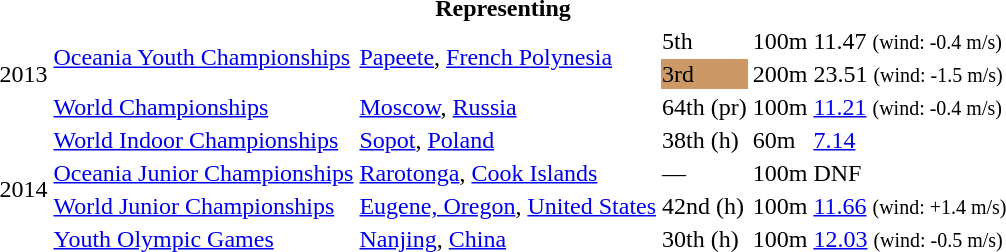<table>
<tr>
<th colspan="6">Representing </th>
</tr>
<tr>
<td rowspan=3>2013</td>
<td rowspan=2><a href='#'>Oceania Youth Championships</a></td>
<td rowspan=2><a href='#'>Papeete</a>, <a href='#'>French Polynesia</a></td>
<td>5th</td>
<td>100m</td>
<td>11.47 <small>(wind: -0.4 m/s)</small></td>
</tr>
<tr>
<td bgcolor="cc9966">3rd</td>
<td>200m</td>
<td>23.51 <small>(wind: -1.5 m/s)</small></td>
</tr>
<tr>
<td><a href='#'>World Championships</a></td>
<td><a href='#'>Moscow</a>, <a href='#'>Russia</a></td>
<td>64th (pr)</td>
<td>100m</td>
<td><a href='#'>11.21</a> <small>(wind: -0.4 m/s)</small></td>
</tr>
<tr>
<td rowspan=4>2014</td>
<td><a href='#'>World Indoor Championships</a></td>
<td><a href='#'>Sopot</a>, <a href='#'>Poland</a></td>
<td>38th (h)</td>
<td>60m</td>
<td><a href='#'>7.14</a></td>
</tr>
<tr>
<td><a href='#'>Oceania Junior Championships</a></td>
<td><a href='#'>Rarotonga</a>, <a href='#'>Cook Islands</a></td>
<td>—</td>
<td>100m</td>
<td>DNF</td>
</tr>
<tr>
<td><a href='#'>World Junior Championships</a></td>
<td><a href='#'>Eugene, Oregon</a>, <a href='#'>United States</a></td>
<td>42nd (h)</td>
<td>100m</td>
<td><a href='#'>11.66</a> <small>(wind: +1.4 m/s)</small></td>
</tr>
<tr>
<td><a href='#'>Youth Olympic Games</a></td>
<td><a href='#'>Nanjing</a>, <a href='#'>China</a></td>
<td>30th (h)</td>
<td>100m</td>
<td><a href='#'>12.03</a> <small>(wind: -0.5 m/s)</small></td>
</tr>
</table>
